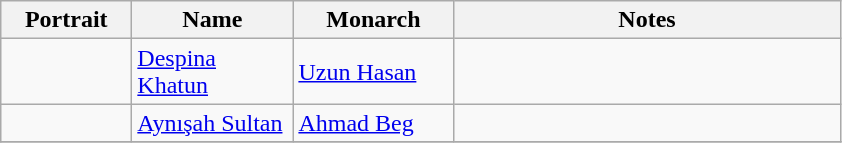<table class="wikitable">
<tr>
<th width="80pt">Portrait</th>
<th width="100pt">Name</th>
<th width="100pt">Monarch</th>
<th width="250pt">Notes</th>
</tr>
<tr>
<td></td>
<td><a href='#'>Despina Khatun</a></td>
<td><a href='#'>Uzun Hasan</a></td>
<td></td>
</tr>
<tr>
<td></td>
<td><a href='#'>Aynışah Sultan</a></td>
<td><a href='#'>Ahmad Beg</a></td>
<td></td>
</tr>
<tr>
</tr>
</table>
